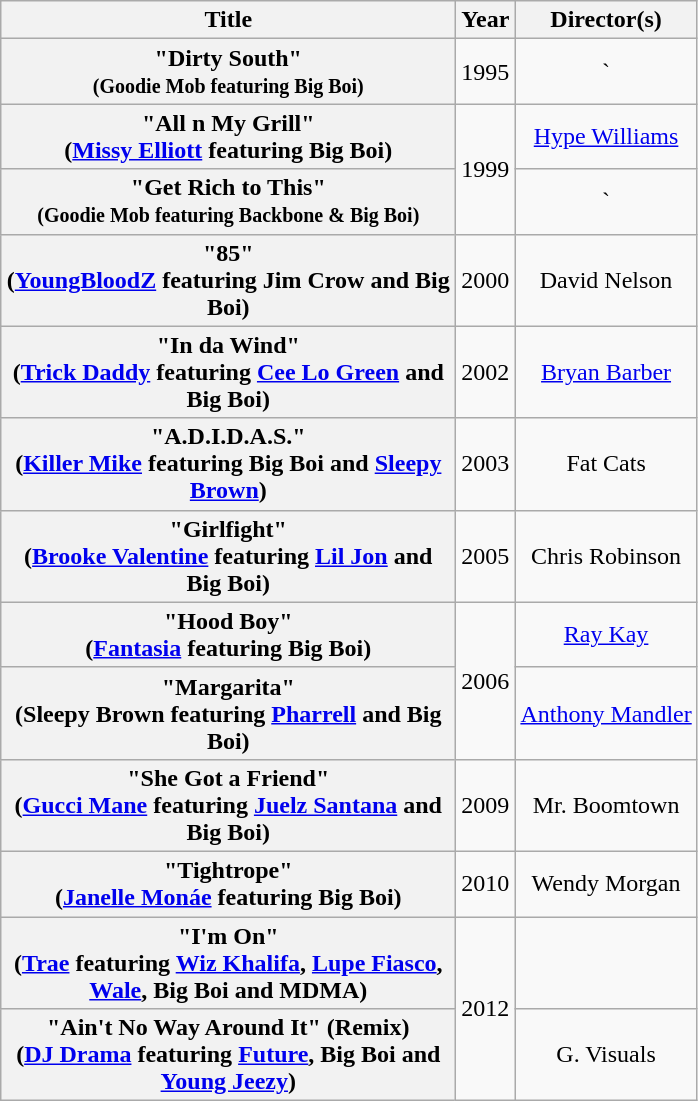<table class="wikitable plainrowheaders" style="text-align:center;">
<tr>
<th scope="col" style="width:18.5em;">Title</th>
<th scope="col">Year</th>
<th scope="col">Director(s)</th>
</tr>
<tr>
<th>"Dirty South"<br><small>(Goodie Mob featuring Big Boi)</small></th>
<td>1995</td>
<td>`</td>
</tr>
<tr>
<th scope="row">"All n My Grill"<br><span>(<a href='#'>Missy Elliott</a> featuring Big Boi)</span></th>
<td rowspan="2">1999</td>
<td><a href='#'>Hype Williams</a></td>
</tr>
<tr>
<th>"Get Rich to This"<br><small>(Goodie Mob featuring Backbone & Big Boi)</small></th>
<td>`</td>
</tr>
<tr>
<th scope="row">"85"<br><span>(<a href='#'>YoungBloodZ</a> featuring Jim Crow and Big Boi)</span></th>
<td>2000</td>
<td>David Nelson</td>
</tr>
<tr>
<th scope="row">"In da Wind"<br><span>(<a href='#'>Trick Daddy</a> featuring <a href='#'>Cee Lo Green</a> and Big Boi)</span></th>
<td>2002</td>
<td><a href='#'>Bryan Barber</a></td>
</tr>
<tr>
<th scope="row">"A.D.I.D.A.S."<br><span>(<a href='#'>Killer Mike</a> featuring Big Boi and <a href='#'>Sleepy Brown</a>)</span></th>
<td>2003</td>
<td>Fat Cats</td>
</tr>
<tr>
<th scope="row">"Girlfight"<br><span>(<a href='#'>Brooke Valentine</a> featuring <a href='#'>Lil Jon</a> and Big Boi)</span></th>
<td>2005</td>
<td>Chris Robinson</td>
</tr>
<tr>
<th scope="row">"Hood Boy"<br><span>(<a href='#'>Fantasia</a> featuring Big Boi)</span></th>
<td rowspan="2">2006</td>
<td><a href='#'>Ray Kay</a></td>
</tr>
<tr>
<th scope="row">"Margarita"<br><span>(Sleepy Brown featuring <a href='#'>Pharrell</a> and Big Boi)</span></th>
<td><a href='#'>Anthony Mandler</a></td>
</tr>
<tr>
<th scope="row">"She Got a Friend"<br><span>(<a href='#'>Gucci Mane</a> featuring <a href='#'>Juelz Santana</a> and Big Boi)</span></th>
<td>2009</td>
<td>Mr. Boomtown</td>
</tr>
<tr>
<th scope="row">"Tightrope"<br><span>(<a href='#'>Janelle Monáe</a> featuring Big Boi)</span></th>
<td>2010</td>
<td>Wendy Morgan</td>
</tr>
<tr>
<th scope="row">"I'm On"<br><span>(<a href='#'>Trae</a> featuring <a href='#'>Wiz Khalifa</a>, <a href='#'>Lupe Fiasco</a>, <a href='#'>Wale</a>, Big Boi and MDMA)</span></th>
<td rowspan="2">2012</td>
<td></td>
</tr>
<tr>
<th scope="row">"Ain't No Way Around It" (Remix)<br><span>(<a href='#'>DJ Drama</a> featuring <a href='#'>Future</a>, Big Boi and <a href='#'>Young Jeezy</a>)</span></th>
<td>G. Visuals</td>
</tr>
</table>
